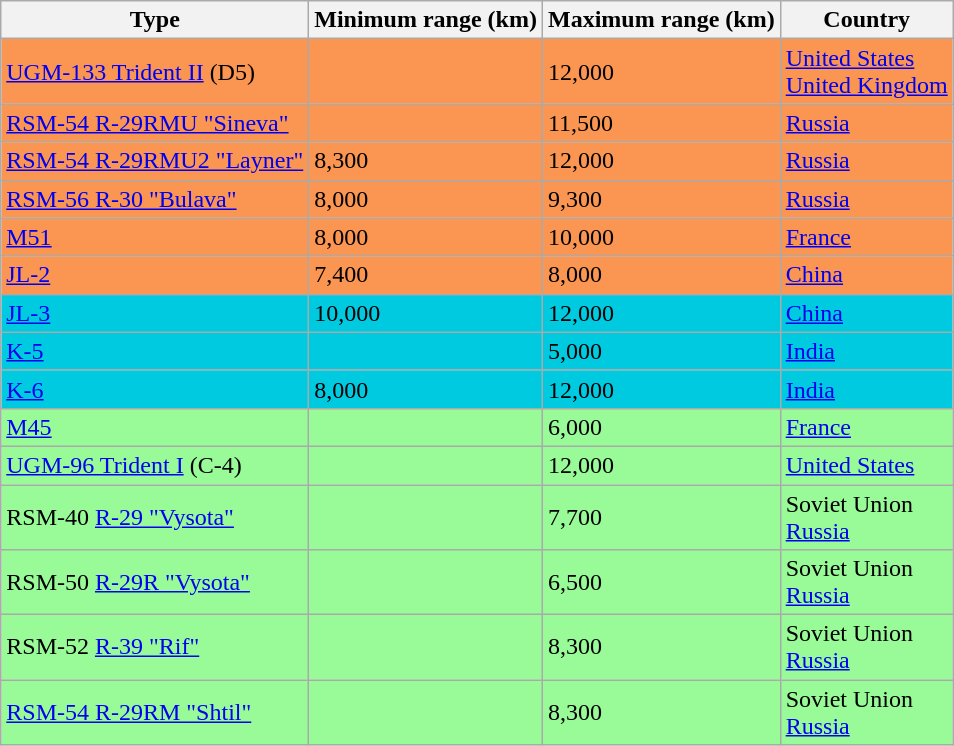<table class="wikitable sortable">
<tr>
<th>Type</th>
<th>Minimum range (km)</th>
<th>Maximum range (km)</th>
<th>Country</th>
</tr>
<tr style="background:#fa9552;">
<td><a href='#'>UGM-133 Trident II</a> (D5)</td>
<td></td>
<td>12,000</td>
<td> <a href='#'>United States</a><br> <a href='#'>United Kingdom</a></td>
</tr>
<tr style="background:#fa9552;">
<td><a href='#'>RSM-54 R-29RMU "Sineva"</a></td>
<td></td>
<td>11,500</td>
<td> <a href='#'>Russia</a></td>
</tr>
<tr style="background:#fa9552;">
<td><a href='#'>RSM-54 R-29RMU2 "Layner"</a></td>
<td>8,300</td>
<td>12,000</td>
<td> <a href='#'>Russia</a></td>
</tr>
<tr style="background:#fa9552;">
<td><a href='#'>RSM-56 R-30 "Bulava"</a></td>
<td>8,000</td>
<td>9,300</td>
<td> <a href='#'>Russia</a></td>
</tr>
<tr style="background:#fa9552;">
<td><a href='#'>M51</a></td>
<td>8,000</td>
<td>10,000</td>
<td> <a href='#'>France</a></td>
</tr>
<tr style="background:#fa9552;">
<td><a href='#'>JL-2</a></td>
<td>7,400</td>
<td>8,000</td>
<td> <a href='#'>China</a></td>
</tr>
<tr style="background:#00cae0;">
<td><a href='#'>JL-3</a></td>
<td>10,000</td>
<td>12,000</td>
<td> <a href='#'>China</a></td>
</tr>
<tr style="background:#00cae0;">
<td><a href='#'>K-5</a></td>
<td></td>
<td>5,000</td>
<td> <a href='#'>India</a></td>
</tr>
<tr style="background:#00cae0;">
<td><a href='#'>K-6</a></td>
<td>8,000</td>
<td>12,000</td>
<td> <a href='#'>India</a></td>
</tr>
<tr style="background:#98fb98;">
<td><a href='#'>M45</a></td>
<td></td>
<td>6,000</td>
<td> <a href='#'>France</a></td>
</tr>
<tr style="background:#98fb98;">
<td><a href='#'>UGM-96 Trident I</a> (C-4)</td>
<td></td>
<td>12,000</td>
<td> <a href='#'>United States</a></td>
</tr>
<tr style="background:#98fb98;">
<td>RSM-40 <a href='#'>R-29 "Vysota"</a></td>
<td></td>
<td>7,700</td>
<td> Soviet Union<br> <a href='#'>Russia</a></td>
</tr>
<tr style="background:#98fb98;">
<td>RSM-50 <a href='#'>R-29R "Vysota"</a></td>
<td></td>
<td>6,500</td>
<td> Soviet Union<br> <a href='#'>Russia</a></td>
</tr>
<tr style="background:#98fb98;">
<td>RSM-52 <a href='#'>R-39 "Rif"</a></td>
<td></td>
<td>8,300</td>
<td> Soviet Union<br> <a href='#'>Russia</a></td>
</tr>
<tr style="background:#98fb98;">
<td><a href='#'>RSM-54 R-29RM "Shtil"</a></td>
<td></td>
<td>8,300</td>
<td> Soviet Union<br> <a href='#'>Russia</a></td>
</tr>
</table>
